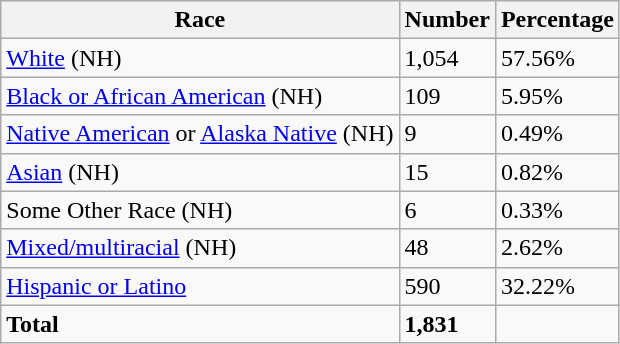<table class="wikitable">
<tr>
<th>Race</th>
<th>Number</th>
<th>Percentage</th>
</tr>
<tr>
<td><a href='#'>White</a> (NH)</td>
<td>1,054</td>
<td>57.56%</td>
</tr>
<tr>
<td><a href='#'>Black or African American</a> (NH)</td>
<td>109</td>
<td>5.95%</td>
</tr>
<tr>
<td><a href='#'>Native American</a> or <a href='#'>Alaska Native</a> (NH)</td>
<td>9</td>
<td>0.49%</td>
</tr>
<tr>
<td><a href='#'>Asian</a> (NH)</td>
<td>15</td>
<td>0.82%</td>
</tr>
<tr>
<td>Some Other Race (NH)</td>
<td>6</td>
<td>0.33%</td>
</tr>
<tr>
<td><a href='#'>Mixed/multiracial</a> (NH)</td>
<td>48</td>
<td>2.62%</td>
</tr>
<tr>
<td><a href='#'>Hispanic or Latino</a></td>
<td>590</td>
<td>32.22%</td>
</tr>
<tr>
<td><strong>Total</strong></td>
<td><strong>1,831</strong></td>
<td></td>
</tr>
</table>
